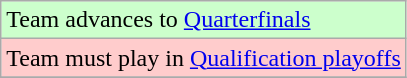<table class="wikitable">
<tr width=10px bgcolor="#ccffcc">
<td>Team advances to <a href='#'>Quarterfinals</a></td>
</tr>
<tr width=10px bgcolor="#ffcccc">
<td>Team must play in <a href='#'>Qualification playoffs</a></td>
</tr>
<tr>
</tr>
</table>
